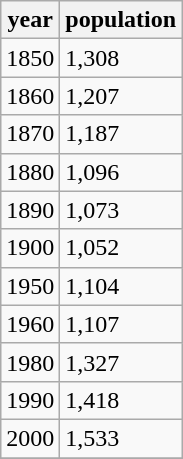<table class="wikitable">
<tr>
<th>year</th>
<th>population</th>
</tr>
<tr>
<td>1850</td>
<td>1,308</td>
</tr>
<tr>
<td>1860</td>
<td>1,207</td>
</tr>
<tr>
<td>1870</td>
<td>1,187</td>
</tr>
<tr>
<td>1880</td>
<td>1,096</td>
</tr>
<tr>
<td>1890</td>
<td>1,073</td>
</tr>
<tr>
<td>1900</td>
<td>1,052</td>
</tr>
<tr>
<td>1950</td>
<td>1,104</td>
</tr>
<tr>
<td>1960</td>
<td>1,107</td>
</tr>
<tr>
<td>1980</td>
<td>1,327</td>
</tr>
<tr>
<td>1990</td>
<td>1,418</td>
</tr>
<tr>
<td>2000</td>
<td>1,533</td>
</tr>
<tr>
</tr>
</table>
